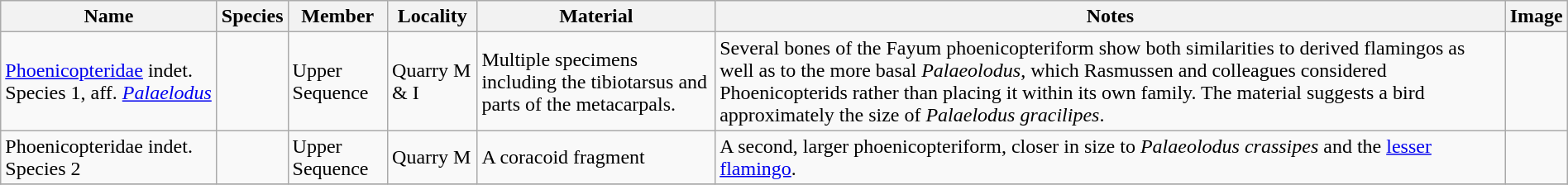<table class="wikitable" align="center" width="100%">
<tr>
<th>Name</th>
<th>Species</th>
<th>Member</th>
<th>Locality</th>
<th>Material</th>
<th>Notes</th>
<th>Image</th>
</tr>
<tr>
<td><a href='#'>Phoenicopteridae</a> indet. Species 1, aff. <em><a href='#'>Palaelodus</a></em></td>
<td></td>
<td>Upper Sequence</td>
<td>Quarry M & I</td>
<td>Multiple specimens including the tibiotarsus and parts of the metacarpals.</td>
<td>Several bones of the Fayum phoenicopteriform show both similarities to derived flamingos as well as to the more basal <em>Palaeolodus</em>, which Rasmussen and colleagues considered Phoenicopterids rather than placing it within its own family. The material suggests a bird approximately the size of <em>Palaelodus gracilipes</em>.</td>
<td></td>
</tr>
<tr>
<td>Phoenicopteridae indet. Species 2</td>
<td></td>
<td>Upper Sequence</td>
<td>Quarry M</td>
<td>A coracoid fragment</td>
<td>A second, larger phoenicopteriform, closer in size to <em>Palaeolodus crassipes</em> and the <a href='#'>lesser flamingo</a>.</td>
<td></td>
</tr>
<tr>
</tr>
</table>
